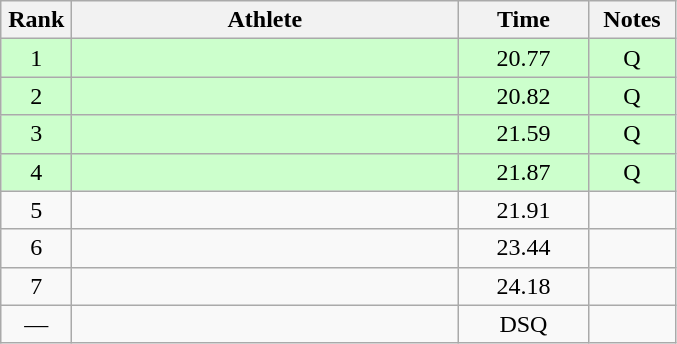<table class="wikitable" style="text-align:center">
<tr>
<th width=40>Rank</th>
<th width=250>Athlete</th>
<th width=80>Time</th>
<th width=50>Notes</th>
</tr>
<tr bgcolor=ccffcc>
<td>1</td>
<td align=left></td>
<td>20.77</td>
<td>Q</td>
</tr>
<tr bgcolor=ccffcc>
<td>2</td>
<td align=left></td>
<td>20.82</td>
<td>Q</td>
</tr>
<tr bgcolor=ccffcc>
<td>3</td>
<td align=left></td>
<td>21.59</td>
<td>Q</td>
</tr>
<tr bgcolor=ccffcc>
<td>4</td>
<td align=left></td>
<td>21.87</td>
<td>Q</td>
</tr>
<tr>
<td>5</td>
<td align=left></td>
<td>21.91</td>
<td></td>
</tr>
<tr>
<td>6</td>
<td align=left></td>
<td>23.44</td>
<td></td>
</tr>
<tr>
<td>7</td>
<td align=left></td>
<td>24.18</td>
<td></td>
</tr>
<tr>
<td>—</td>
<td align=left></td>
<td>DSQ</td>
<td></td>
</tr>
</table>
